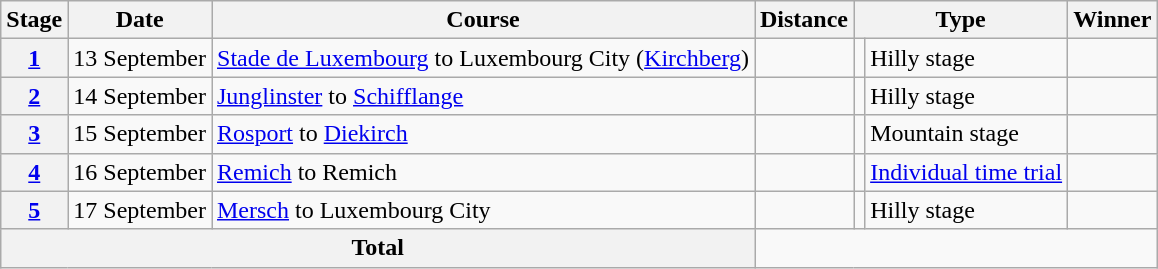<table class="wikitable">
<tr>
<th scope="col">Stage</th>
<th scope="col">Date</th>
<th scope="col">Course</th>
<th scope="col">Distance</th>
<th scope="col" colspan="2">Type</th>
<th scope="col">Winner</th>
</tr>
<tr>
<th scope="row"><a href='#'>1</a></th>
<td style="text-align:center;">13 September</td>
<td><a href='#'>Stade de Luxembourg</a> to Luxembourg City (<a href='#'>Kirchberg</a>)</td>
<td style="text-align:center;"></td>
<td></td>
<td>Hilly stage</td>
<td></td>
</tr>
<tr>
<th scope="row"><a href='#'>2</a></th>
<td style="text-align:center;">14 September</td>
<td><a href='#'>Junglinster</a> to <a href='#'>Schifflange</a></td>
<td style="text-align:center;"></td>
<td></td>
<td>Hilly stage</td>
<td></td>
</tr>
<tr>
<th scope="row"><a href='#'>3</a></th>
<td style="text-align:center;">15 September</td>
<td><a href='#'>Rosport</a> to <a href='#'>Diekirch</a></td>
<td style="text-align:center;"></td>
<td></td>
<td>Mountain stage</td>
<td></td>
</tr>
<tr>
<th scope="row"><a href='#'>4</a></th>
<td style="text-align:center;">16 September</td>
<td><a href='#'>Remich</a> to Remich</td>
<td style="text-align:center;"></td>
<td></td>
<td><a href='#'>Individual time trial</a></td>
<td></td>
</tr>
<tr>
<th scope="row"><a href='#'>5</a></th>
<td style="text-align:center;">17 September</td>
<td><a href='#'>Mersch</a> to Luxembourg City</td>
<td style="text-align:center;"></td>
<td></td>
<td>Hilly stage</td>
<td></td>
</tr>
<tr>
<th colspan="3">Total</th>
<td colspan="5" style="text-align:center"></td>
</tr>
</table>
